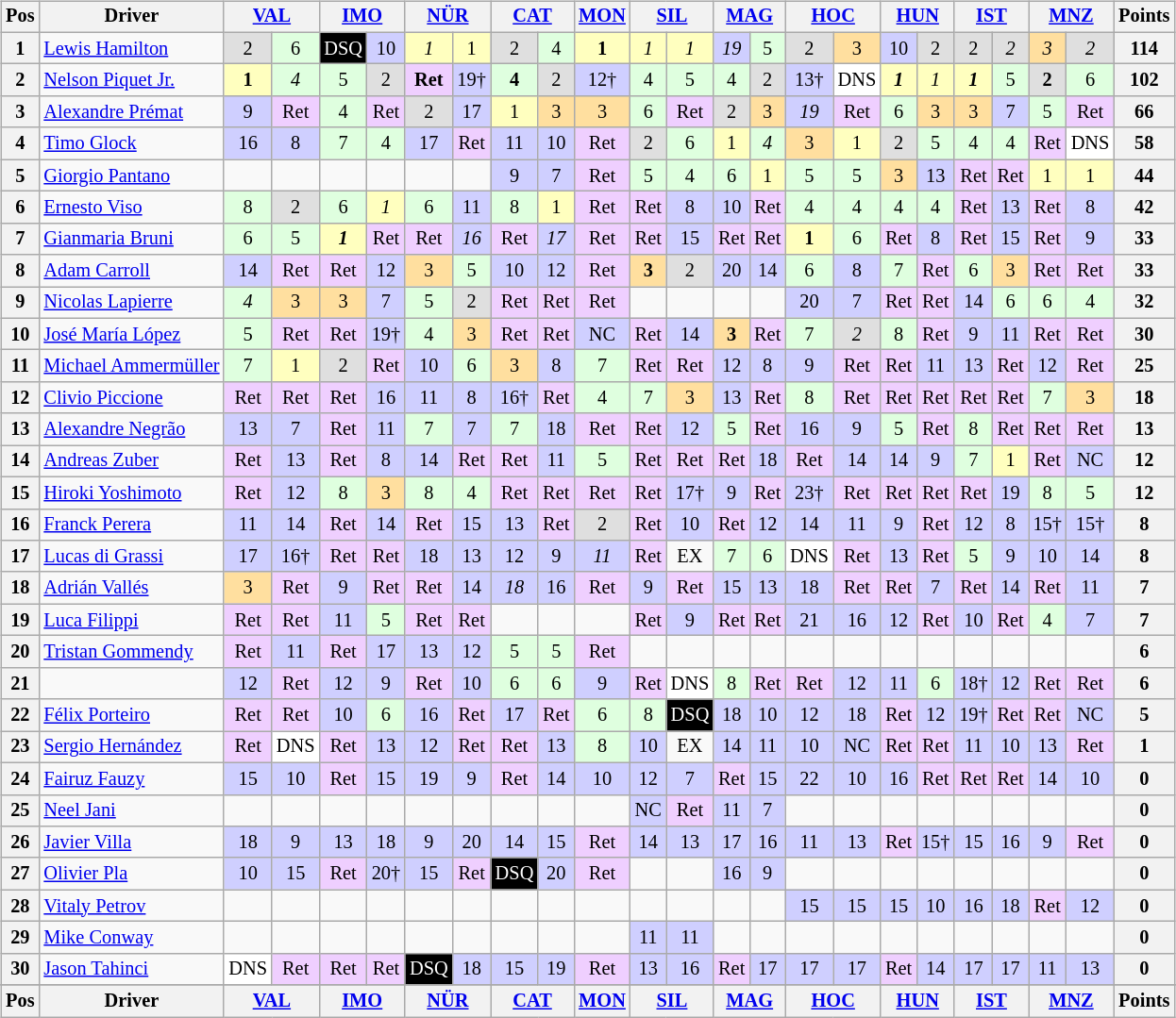<table>
<tr>
<td><br><table class="wikitable" style="font-size: 85%; text-align:center">
<tr style="background:#f9f9f9" valign="top">
<th valign="middle">Pos</th>
<th valign="middle">Driver</th>
<th colspan=2><a href='#'>VAL</a><br> </th>
<th colspan=2><a href='#'>IMO</a><br> </th>
<th colspan=2><a href='#'>NÜR</a><br> </th>
<th colspan=2><a href='#'>CAT</a><br> </th>
<th><a href='#'>MON</a><br> </th>
<th colspan=2><a href='#'>SIL</a><br> </th>
<th colspan=2><a href='#'>MAG</a><br> </th>
<th colspan=2><a href='#'>HOC</a><br> </th>
<th colspan=2><a href='#'>HUN</a><br> </th>
<th colspan=2><a href='#'>IST</a><br> </th>
<th colspan=2><a href='#'>MNZ</a><br> </th>
<th valign="middle">Points</th>
</tr>
<tr>
<th>1</th>
<td align=left> <a href='#'>Lewis Hamilton</a></td>
<td style="background:#DFDFDF;">2</td>
<td style="background:#DFFFDF;">6</td>
<td style="background:#000000; color:white">DSQ</td>
<td style="background:#CFCFFF;">10</td>
<td style="background:#ffffbf;"><em>1</em></td>
<td style="background:#ffffbf;">1</td>
<td style="background:#DFDFDF;">2</td>
<td style="background:#DFFFDF;">4</td>
<td style="background:#ffffbf;"><strong>1</strong></td>
<td style="background:#ffffbf;"><em>1</em></td>
<td style="background:#ffffbf;"><em>1</em></td>
<td style="background:#CFCFFF;"><em>19</em></td>
<td style="background:#DFFFDF;">5</td>
<td style="background:#DFDFDF;">2</td>
<td style="background:#FFDF9F;">3</td>
<td style="background:#CFCFFF;">10</td>
<td style="background:#DFDFDF;">2</td>
<td style="background:#DFDFDF;">2</td>
<td style="background:#DFDFDF;"><em>2</em></td>
<td style="background:#FFDF9F;"><em>3</em></td>
<td style="background:#DFDFDF;"><em>2</em></td>
<th>114</th>
</tr>
<tr>
<th>2</th>
<td align=left> <a href='#'>Nelson Piquet Jr.</a></td>
<td style="background:#ffffbf;"><strong>1</strong></td>
<td style="background:#DFFFDF;"><em>4</em></td>
<td style="background:#DFFFDF;">5</td>
<td style="background:#DFDFDF;">2</td>
<td style="background:#EFCFFF;"><strong>Ret</strong></td>
<td style="background:#CFCFFF;">19†</td>
<td style="background:#DFFFDF;"><strong>4</strong></td>
<td style="background:#DFDFDF;">2</td>
<td style="background:#CFCFFF;">12†</td>
<td style="background:#DFFFDF;">4</td>
<td style="background:#DFFFDF;">5</td>
<td style="background:#DFFFDF;">4</td>
<td style="background:#DFDFDF;">2</td>
<td style="background:#CFCFFF;">13†</td>
<td style="background:#FFFFFF;">DNS</td>
<td style="background:#ffffbf;"><strong><em>1</em></strong></td>
<td style="background:#ffffbf;"><em>1</em></td>
<td style="background:#ffffbf;"><strong><em>1</em></strong></td>
<td style="background:#DFFFDF;">5</td>
<td style="background:#DFDFDF;"><strong>2</strong></td>
<td style="background:#DFFFDF;">6</td>
<th>102</th>
</tr>
<tr>
<th>3</th>
<td align=left> <a href='#'>Alexandre Prémat</a></td>
<td style="background:#CFCFFF;">9</td>
<td style="background:#EFCFFF;">Ret</td>
<td style="background:#DFFFDF;">4</td>
<td style="background:#EFCFFF;">Ret</td>
<td style="background:#DFDFDF;">2</td>
<td style="background:#CFCFFF;">17</td>
<td style="background:#ffffbf;">1</td>
<td style="background:#FFDF9F;">3</td>
<td style="background:#FFDF9F;">3</td>
<td style="background:#DFFFDF;">6</td>
<td style="background:#EFCFFF;">Ret</td>
<td style="background:#DFDFDF;">2</td>
<td style="background:#FFDF9F;">3</td>
<td style="background:#CFCFFF;"><em>19</em></td>
<td style="background:#EFCFFF;">Ret</td>
<td style="background:#DFFFDF;">6</td>
<td style="background:#FFDF9F;">3</td>
<td style="background:#FFDF9F;">3</td>
<td style="background:#CFCFFF;">7</td>
<td style="background:#DFFFDF;">5</td>
<td style="background:#EFCFFF;">Ret</td>
<th>66</th>
</tr>
<tr>
<th>4</th>
<td align=left> <a href='#'>Timo Glock</a></td>
<td style="background:#CFCFFF;">16</td>
<td style="background:#CFCFFF;">8</td>
<td style="background:#DFFFDF;">7</td>
<td style="background:#DFFFDF;">4</td>
<td style="background:#CFCFFF;">17</td>
<td style="background:#EFCFFF;">Ret</td>
<td style="background:#CFCFFF;">11</td>
<td style="background:#CFCFFF;">10</td>
<td style="background:#EFCFFF;">Ret</td>
<td style="background:#DFDFDF;">2</td>
<td style="background:#DFFFDF;">6</td>
<td style="background:#ffffbf;">1</td>
<td style="background:#DFFFDF;"><em>4</em></td>
<td style="background:#FFDF9F;">3</td>
<td style="background:#ffffbf;">1</td>
<td style="background:#DFDFDF;">2</td>
<td style="background:#DFFFDF;">5</td>
<td style="background:#DFFFDF;">4</td>
<td style="background:#DFFFDF;">4</td>
<td style="background:#EFCFFF;">Ret</td>
<td style="background:#FFFFFF;">DNS</td>
<th>58</th>
</tr>
<tr>
<th>5</th>
<td align=left> <a href='#'>Giorgio Pantano</a></td>
<td></td>
<td></td>
<td></td>
<td></td>
<td></td>
<td></td>
<td style="background:#CFCFFF;">9</td>
<td style="background:#CFCFFF;">7</td>
<td style="background:#EFCFFF;">Ret</td>
<td style="background:#DFFFDF;">5</td>
<td style="background:#DFFFDF;">4</td>
<td style="background:#DFFFDF;">6</td>
<td style="background:#ffffbf;">1</td>
<td style="background:#DFFFDF;">5</td>
<td style="background:#DFFFDF;">5</td>
<td style="background:#FFDF9F;">3</td>
<td style="background:#CFCFFF;">13</td>
<td style="background:#EFCFFF;">Ret</td>
<td style="background:#EFCFFF;">Ret</td>
<td style="background:#ffffbf;">1</td>
<td style="background:#ffffbf;">1</td>
<th>44</th>
</tr>
<tr>
<th>6</th>
<td align=left> <a href='#'>Ernesto Viso</a></td>
<td style="background:#DFFFDF;">8</td>
<td style="background:#DFDFDF;">2</td>
<td style="background:#DFFFDF;">6</td>
<td style="background:#ffffbf;"><em>1</em></td>
<td style="background:#DFFFDF;">6</td>
<td style="background:#CFCFFF;">11</td>
<td style="background:#DFFFDF;">8</td>
<td style="background:#ffffbf;">1</td>
<td style="background:#EFCFFF;">Ret</td>
<td style="background:#EFCFFF;">Ret</td>
<td style="background:#CFCFFF;">8</td>
<td style="background:#CFCFFF;">10</td>
<td style="background:#EFCFFF;">Ret</td>
<td style="background:#DFFFDF;">4</td>
<td style="background:#DFFFDF;">4</td>
<td style="background:#DFFFDF;">4</td>
<td style="background:#DFFFDF;">4</td>
<td style="background:#EFCFFF;">Ret</td>
<td style="background:#CFCFFF;">13</td>
<td style="background:#EFCFFF;">Ret</td>
<td style="background:#CFCFFF;">8</td>
<th>42</th>
</tr>
<tr>
<th>7</th>
<td align=left> <a href='#'>Gianmaria Bruni</a></td>
<td style="background:#DFFFDF;">6</td>
<td style="background:#DFFFDF;">5</td>
<td style="background:#ffffbf;"><strong><em>1</em></strong></td>
<td style="background:#EFCFFF;">Ret</td>
<td style="background:#EFCFFF;">Ret</td>
<td style="background:#CFCFFF;"><em>16</em></td>
<td style="background:#EFCFFF;">Ret</td>
<td style="background:#CFCFFF;"><em>17</em></td>
<td style="background:#EFCFFF;">Ret</td>
<td style="background:#EFCFFF;">Ret</td>
<td style="background:#CFCFFF;">15</td>
<td style="background:#EFCFFF;">Ret</td>
<td style="background:#EFCFFF;">Ret</td>
<td style="background:#ffffbf;"><strong>1</strong></td>
<td style="background:#DFFFDF;">6</td>
<td style="background:#EFCFFF;">Ret</td>
<td style="background:#CFCFFF;">8</td>
<td style="background:#EFCFFF;">Ret</td>
<td style="background:#CFCFFF;">15</td>
<td style="background:#EFCFFF;">Ret</td>
<td style="background:#CFCFFF;">9</td>
<th>33</th>
</tr>
<tr>
<th>8</th>
<td align=left> <a href='#'>Adam Carroll</a></td>
<td style="background:#CFCFFF;">14</td>
<td style="background:#EFCFFF;">Ret</td>
<td style="background:#EFCFFF;">Ret</td>
<td style="background:#CFCFFF;">12</td>
<td style="background:#FFDF9F;">3</td>
<td style="background:#DFFFDF;">5</td>
<td style="background:#CFCFFF;">10</td>
<td style="background:#CFCFFF;">12</td>
<td style="background:#EFCFFF;">Ret</td>
<td style="background:#FFDF9F;"><strong>3</strong></td>
<td style="background:#DFDFDF;">2</td>
<td style="background:#CFCFFF;">20</td>
<td style="background:#CFCFFF;">14</td>
<td style="background:#DFFFDF;">6</td>
<td style="background:#CFCFFF;">8</td>
<td style="background:#DFFFDF;">7</td>
<td style="background:#EFCFFF;">Ret</td>
<td style="background:#DFFFDF;">6</td>
<td style="background:#FFDF9F;">3</td>
<td style="background:#EFCFFF;">Ret</td>
<td style="background:#EFCFFF;">Ret</td>
<th>33</th>
</tr>
<tr>
<th>9</th>
<td align=left> <a href='#'>Nicolas Lapierre</a></td>
<td style="background:#DFFFDF;"><em>4</em></td>
<td style="background:#FFDF9F;">3</td>
<td style="background:#FFDF9F;">3</td>
<td style="background:#CFCFFF;">7</td>
<td style="background:#DFFFDF;">5</td>
<td style="background:#DFDFDF;">2</td>
<td style="background:#EFCFFF;">Ret</td>
<td style="background:#EFCFFF;">Ret</td>
<td style="background:#EFCFFF;">Ret</td>
<td></td>
<td></td>
<td></td>
<td></td>
<td style="background:#CFCFFF;">20</td>
<td style="background:#CFCFFF;">7</td>
<td style="background:#EFCFFF;">Ret</td>
<td style="background:#EFCFFF;">Ret</td>
<td style="background:#CFCFFF;">14</td>
<td style="background:#DFFFDF;">6</td>
<td style="background:#DFFFDF;">6</td>
<td style="background:#DFFFDF;">4</td>
<th>32</th>
</tr>
<tr>
<th>10</th>
<td align=left> <a href='#'>José María López</a></td>
<td style="background:#DFFFDF;">5</td>
<td style="background:#EFCFFF;">Ret</td>
<td style="background:#EFCFFF;">Ret</td>
<td style="background:#CFCFFF;">19†</td>
<td style="background:#DFFFDF;">4</td>
<td style="background:#FFDF9F;">3</td>
<td style="background:#EFCFFF;">Ret</td>
<td style="background:#EFCFFF;">Ret</td>
<td style="background:#CFCFFF;">NC</td>
<td style="background:#EFCFFF;">Ret</td>
<td style="background:#CFCFFF;">14</td>
<td style="background:#FFDF9F;"><strong>3</strong></td>
<td style="background:#EFCFFF;">Ret</td>
<td style="background:#DFFFDF;">7</td>
<td style="background:#DFDFDF;"><em>2</em></td>
<td style="background:#DFFFDF;">8</td>
<td style="background:#EFCFFF;">Ret</td>
<td style="background:#CFCFFF;">9</td>
<td style="background:#CFCFFF;">11</td>
<td style="background:#EFCFFF;">Ret</td>
<td style="background:#EFCFFF;">Ret</td>
<th>30</th>
</tr>
<tr>
<th>11</th>
<td align=left> <a href='#'>Michael Ammermüller</a></td>
<td style="background:#DFFFDF;">7</td>
<td style="background:#ffffbf;">1</td>
<td style="background:#DFDFDF;">2</td>
<td style="background:#EFCFFF;">Ret</td>
<td style="background:#CFCFFF;">10</td>
<td style="background:#DFFFDF;">6</td>
<td style="background:#FFDF9F;">3</td>
<td style="background:#CFCFFF;">8</td>
<td style="background:#DFFFDF;">7</td>
<td style="background:#EFCFFF;">Ret</td>
<td style="background:#EFCFFF;">Ret</td>
<td style="background:#CFCFFF;">12</td>
<td style="background:#CFCFFF;">8</td>
<td style="background:#CFCFFF;">9</td>
<td style="background:#EFCFFF;">Ret</td>
<td style="background:#EFCFFF;">Ret</td>
<td style="background:#CFCFFF;">11</td>
<td style="background:#CFCFFF;">13</td>
<td style="background:#EFCFFF;">Ret</td>
<td style="background:#CFCFFF;">12</td>
<td style="background:#EFCFFF;">Ret</td>
<th>25</th>
</tr>
<tr>
<th>12</th>
<td align=left> <a href='#'>Clivio Piccione</a></td>
<td style="background:#EFCFFF;">Ret</td>
<td style="background:#EFCFFF;">Ret</td>
<td style="background:#EFCFFF;">Ret</td>
<td style="background:#CFCFFF;">16</td>
<td style="background:#CFCFFF;">11</td>
<td style="background:#CFCFFF;">8</td>
<td style="background:#CFCFFF;">16†</td>
<td style="background:#EFCFFF;">Ret</td>
<td style="background:#DFFFDF;">4</td>
<td style="background:#DFFFDF;">7</td>
<td style="background:#FFDF9F;">3</td>
<td style="background:#CFCFFF;">13</td>
<td style="background:#EFCFFF;">Ret</td>
<td style="background:#DFFFDF;">8</td>
<td style="background:#EFCFFF;">Ret</td>
<td style="background:#EFCFFF;">Ret</td>
<td style="background:#EFCFFF;">Ret</td>
<td style="background:#EFCFFF;">Ret</td>
<td style="background:#EFCFFF;">Ret</td>
<td style="background:#DFFFDF;">7</td>
<td style="background:#FFDF9F;">3</td>
<th>18</th>
</tr>
<tr>
<th>13</th>
<td align=left> <a href='#'>Alexandre Negrão</a></td>
<td style="background:#CFCFFF;">13</td>
<td style="background:#CFCFFF;">7</td>
<td style="background:#EFCFFF;">Ret</td>
<td style="background:#CFCFFF;">11</td>
<td style="background:#DFFFDF;">7</td>
<td style="background:#CFCFFF;">7</td>
<td style="background:#DFFFDF;">7</td>
<td style="background:#CFCFFF;">18</td>
<td style="background:#EFCFFF;">Ret</td>
<td style="background:#EFCFFF;">Ret</td>
<td style="background:#CFCFFF;">12</td>
<td style="background:#DFFFDF;">5</td>
<td style="background:#EFCFFF;">Ret</td>
<td style="background:#CFCFFF;">16</td>
<td style="background:#CFCFFF;">9</td>
<td style="background:#DFFFDF;">5</td>
<td style="background:#EFCFFF;">Ret</td>
<td style="background:#DFFFDF;">8</td>
<td style="background:#EFCFFF;">Ret</td>
<td style="background:#EFCFFF;">Ret</td>
<td style="background:#EFCFFF;">Ret</td>
<th>13</th>
</tr>
<tr>
<th>14</th>
<td align=left> <a href='#'>Andreas Zuber</a></td>
<td style="background:#EFCFFF;">Ret</td>
<td style="background:#CFCFFF;">13</td>
<td style="background:#EFCFFF;">Ret</td>
<td style="background:#CFCFFF;">8</td>
<td style="background:#CFCFFF;">14</td>
<td style="background:#EFCFFF;">Ret</td>
<td style="background:#EFCFFF;">Ret</td>
<td style="background:#CFCFFF;">11</td>
<td style="background:#DFFFDF;">5</td>
<td style="background:#EFCFFF;">Ret</td>
<td style="background:#EFCFFF;">Ret</td>
<td style="background:#EFCFFF;">Ret</td>
<td style="background:#CFCFFF;">18</td>
<td style="background:#EFCFFF;">Ret</td>
<td style="background:#CFCFFF;">14</td>
<td style="background:#CFCFFF;">14</td>
<td style="background:#CFCFFF;">9</td>
<td style="background:#DFFFDF;">7</td>
<td style="background:#ffffbf;">1</td>
<td style="background:#EFCFFF;">Ret</td>
<td style="background:#CFCFFF;">NC</td>
<th>12</th>
</tr>
<tr>
<th>15</th>
<td align=left> <a href='#'>Hiroki Yoshimoto</a></td>
<td style="background:#EFCFFF;">Ret</td>
<td style="background:#CFCFFF;">12</td>
<td style="background:#DFFFDF;">8</td>
<td style="background:#FFDF9F;">3</td>
<td style="background:#DFFFDF;">8</td>
<td style="background:#DFFFDF;">4</td>
<td style="background:#EFCFFF;">Ret</td>
<td style="background:#EFCFFF;">Ret</td>
<td style="background:#EFCFFF;">Ret</td>
<td style="background:#EFCFFF;">Ret</td>
<td style="background:#CFCFFF;">17†</td>
<td style="background:#CFCFFF;">9</td>
<td style="background:#EFCFFF;">Ret</td>
<td style="background:#CFCFFF;">23†</td>
<td style="background:#EFCFFF;">Ret</td>
<td style="background:#EFCFFF;">Ret</td>
<td style="background:#EFCFFF;">Ret</td>
<td style="background:#EFCFFF;">Ret</td>
<td style="background:#CFCFFF;">19</td>
<td style="background:#DFFFDF;">8</td>
<td style="background:#DFFFDF;">5</td>
<th>12</th>
</tr>
<tr>
<th>16</th>
<td align=left> <a href='#'>Franck Perera</a></td>
<td style="background:#CFCFFF;">11</td>
<td style="background:#CFCFFF;">14</td>
<td style="background:#EFCFFF;">Ret</td>
<td style="background:#CFCFFF;">14</td>
<td style="background:#EFCFFF;">Ret</td>
<td style="background:#CFCFFF;">15</td>
<td style="background:#CFCFFF;">13</td>
<td style="background:#EFCFFF;">Ret</td>
<td style="background:#DFDFDF;">2</td>
<td style="background:#EFCFFF;">Ret</td>
<td style="background:#CFCFFF;">10</td>
<td style="background:#EFCFFF;">Ret</td>
<td style="background:#CFCFFF;">12</td>
<td style="background:#CFCFFF;">14</td>
<td style="background:#CFCFFF;">11</td>
<td style="background:#CFCFFF;">9</td>
<td style="background:#EFCFFF;">Ret</td>
<td style="background:#CFCFFF;">12</td>
<td style="background:#CFCFFF;">8</td>
<td style="background:#CFCFFF;">15†</td>
<td style="background:#CFCFFF;">15†</td>
<th>8</th>
</tr>
<tr>
<th>17</th>
<td align=left> <a href='#'>Lucas di Grassi</a></td>
<td style="background:#CFCFFF;">17</td>
<td style="background:#CFCFFF;">16†</td>
<td style="background:#EFCFFF;">Ret</td>
<td style="background:#EFCFFF;">Ret</td>
<td style="background:#CFCFFF;">18</td>
<td style="background:#CFCFFF;">13</td>
<td style="background:#CFCFFF;">12</td>
<td style="background:#CFCFFF;">9</td>
<td style="background:#CFCFFF;"><em>11</em></td>
<td style="background:#EFCFFF;">Ret</td>
<td>EX</td>
<td style="background:#DFFFDF;">7</td>
<td style="background:#DFFFDF;">6</td>
<td style="background:#FFFFFF;">DNS</td>
<td style="background:#EFCFFF;">Ret</td>
<td style="background:#CFCFFF;">13</td>
<td style="background:#EFCFFF;">Ret</td>
<td style="background:#DFFFDF;">5</td>
<td style="background:#CFCFFF;">9</td>
<td style="background:#CFCFFF;">10</td>
<td style="background:#CFCFFF;">14</td>
<th>8</th>
</tr>
<tr>
<th>18</th>
<td align=left> <a href='#'>Adrián Vallés</a></td>
<td style="background:#FFDF9F;">3</td>
<td style="background:#EFCFFF;">Ret</td>
<td style="background:#CFCFFF;">9</td>
<td style="background:#EFCFFF;">Ret</td>
<td style="background:#EFCFFF;">Ret</td>
<td style="background:#CFCFFF;">14</td>
<td style="background:#CFCFFF;"><em>18</em></td>
<td style="background:#CFCFFF;">16</td>
<td style="background:#EFCFFF;">Ret</td>
<td style="background:#CFCFFF;">9</td>
<td style="background:#EFCFFF;">Ret</td>
<td style="background:#CFCFFF;">15</td>
<td style="background:#CFCFFF;">13</td>
<td style="background:#CFCFFF;">18</td>
<td style="background:#EFCFFF;">Ret</td>
<td style="background:#EFCFFF;">Ret</td>
<td style="background:#CFCFFF;">7</td>
<td style="background:#EFCFFF;">Ret</td>
<td style="background:#CFCFFF;">14</td>
<td style="background:#EFCFFF;">Ret</td>
<td style="background:#CFCFFF;">11</td>
<th>7</th>
</tr>
<tr>
<th>19</th>
<td align=left> <a href='#'>Luca Filippi</a></td>
<td style="background:#EFCFFF;">Ret</td>
<td style="background:#EFCFFF;">Ret</td>
<td style="background:#CFCFFF;">11</td>
<td style="background:#DFFFDF;">5</td>
<td style="background:#EFCFFF;">Ret</td>
<td style="background:#EFCFFF;">Ret</td>
<td></td>
<td></td>
<td></td>
<td style="background:#EFCFFF;">Ret</td>
<td style="background:#CFCFFF;">9</td>
<td style="background:#EFCFFF;">Ret</td>
<td style="background:#EFCFFF;">Ret</td>
<td style="background:#CFCFFF;">21</td>
<td style="background:#CFCFFF;">16</td>
<td style="background:#CFCFFF;">12</td>
<td style="background:#EFCFFF;">Ret</td>
<td style="background:#CFCFFF;">10</td>
<td style="background:#EFCFFF;">Ret</td>
<td style="background:#DFFFDF;">4</td>
<td style="background:#CFCFFF;">7</td>
<th>7</th>
</tr>
<tr>
<th>20</th>
<td align=left> <a href='#'>Tristan Gommendy</a></td>
<td style="background:#EFCFFF;">Ret</td>
<td style="background:#CFCFFF;">11</td>
<td style="background:#EFCFFF;">Ret</td>
<td style="background:#CFCFFF;">17</td>
<td style="background:#CFCFFF;">13</td>
<td style="background:#CFCFFF;">12</td>
<td style="background:#DFFFDF;">5</td>
<td style="background:#DFFFDF;">5</td>
<td style="background:#EFCFFF;">Ret</td>
<td></td>
<td></td>
<td></td>
<td></td>
<td></td>
<td></td>
<td></td>
<td></td>
<td></td>
<td></td>
<td></td>
<td></td>
<th>6</th>
</tr>
<tr>
<th>21</th>
<td align=left></td>
<td style="background:#CFCFFF;">12</td>
<td style="background:#EFCFFF;">Ret</td>
<td style="background:#CFCFFF;">12</td>
<td style="background:#CFCFFF;">9</td>
<td style="background:#EFCFFF;">Ret</td>
<td style="background:#CFCFFF;">10</td>
<td style="background:#DFFFDF;">6</td>
<td style="background:#DFFFDF;">6</td>
<td style="background:#CFCFFF;">9</td>
<td style="background:#EFCFFF;">Ret</td>
<td style="background:#FFFFFF;">DNS</td>
<td style="background:#DFFFDF;">8</td>
<td style="background:#EFCFFF;">Ret</td>
<td style="background:#EFCFFF;">Ret</td>
<td style="background:#CFCFFF;">12</td>
<td style="background:#CFCFFF;">11</td>
<td style="background:#DFFFDF;">6</td>
<td style="background:#CFCFFF;">18†</td>
<td style="background:#CFCFFF;">12</td>
<td style="background:#EFCFFF;">Ret</td>
<td style="background:#EFCFFF;">Ret</td>
<th>6</th>
</tr>
<tr>
<th>22</th>
<td align=left> <a href='#'>Félix Porteiro</a></td>
<td style="background:#EFCFFF;">Ret</td>
<td style="background:#EFCFFF;">Ret</td>
<td style="background:#CFCFFF;">10</td>
<td style="background:#DFFFDF;">6</td>
<td style="background:#CFCFFF;">16</td>
<td style="background:#EFCFFF;">Ret</td>
<td style="background:#CFCFFF;">17</td>
<td style="background:#EFCFFF;">Ret</td>
<td style="background:#DFFFDF;">6</td>
<td style="background:#DFFFDF;">8</td>
<td style="background:#000000; color:white">DSQ</td>
<td style="background:#CFCFFF;">18</td>
<td style="background:#CFCFFF;">10</td>
<td style="background:#CFCFFF;">12</td>
<td style="background:#CFCFFF;">18</td>
<td style="background:#EFCFFF;">Ret</td>
<td style="background:#CFCFFF;">12</td>
<td style="background:#CFCFFF;">19†</td>
<td style="background:#EFCFFF;">Ret</td>
<td style="background:#EFCFFF;">Ret</td>
<td style="background:#CFCFFF;">NC</td>
<th>5</th>
</tr>
<tr>
<th>23</th>
<td align=left> <a href='#'>Sergio Hernández</a></td>
<td style="background:#EFCFFF;">Ret</td>
<td style="background:#FFFFFF;">DNS</td>
<td style="background:#EFCFFF;">Ret</td>
<td style="background:#CFCFFF;">13</td>
<td style="background:#CFCFFF;">12</td>
<td style="background:#EFCFFF;">Ret</td>
<td style="background:#EFCFFF;">Ret</td>
<td style="background:#CFCFFF;">13</td>
<td style="background:#DFFFDF;">8</td>
<td style="background:#CFCFFF;">10</td>
<td>EX</td>
<td style="background:#CFCFFF;">14</td>
<td style="background:#CFCFFF;">11</td>
<td style="background:#CFCFFF;">10</td>
<td style="background:#CFCFFF;">NC</td>
<td style="background:#EFCFFF;">Ret</td>
<td style="background:#EFCFFF;">Ret</td>
<td style="background:#CFCFFF;">11</td>
<td style="background:#CFCFFF;">10</td>
<td style="background:#CFCFFF;">13</td>
<td style="background:#EFCFFF;">Ret</td>
<th>1</th>
</tr>
<tr>
<th>24</th>
<td align=left> <a href='#'>Fairuz Fauzy</a></td>
<td style="background:#CFCFFF;">15</td>
<td style="background:#CFCFFF;">10</td>
<td style="background:#EFCFFF;">Ret</td>
<td style="background:#CFCFFF;">15</td>
<td style="background:#CFCFFF;">19</td>
<td style="background:#CFCFFF;">9</td>
<td style="background:#EFCFFF;">Ret</td>
<td style="background:#CFCFFF;">14</td>
<td style="background:#CFCFFF;">10</td>
<td style="background:#CFCFFF;">12</td>
<td style="background:#CFCFFF;">7</td>
<td style="background:#EFCFFF;">Ret</td>
<td style="background:#CFCFFF;">15</td>
<td style="background:#CFCFFF;">22</td>
<td style="background:#CFCFFF;">10</td>
<td style="background:#CFCFFF;">16</td>
<td style="background:#EFCFFF;">Ret</td>
<td style="background:#EFCFFF;">Ret</td>
<td style="background:#EFCFFF;">Ret</td>
<td style="background:#CFCFFF;">14</td>
<td style="background:#CFCFFF;">10</td>
<th>0</th>
</tr>
<tr>
<th>25</th>
<td align=left> <a href='#'>Neel Jani</a></td>
<td></td>
<td></td>
<td></td>
<td></td>
<td></td>
<td></td>
<td></td>
<td></td>
<td></td>
<td style="background:#CFCFFF;">NC</td>
<td style="background:#EFCFFF;">Ret</td>
<td style="background:#CFCFFF;">11</td>
<td style="background:#CFCFFF;">7</td>
<td></td>
<td></td>
<td></td>
<td></td>
<td></td>
<td></td>
<td></td>
<td></td>
<th>0</th>
</tr>
<tr>
<th>26</th>
<td align=left> <a href='#'>Javier Villa</a></td>
<td style="background:#CFCFFF;">18</td>
<td style="background:#CFCFFF;">9</td>
<td style="background:#CFCFFF;">13</td>
<td style="background:#CFCFFF;">18</td>
<td style="background:#CFCFFF;">9</td>
<td style="background:#CFCFFF;">20</td>
<td style="background:#CFCFFF;">14</td>
<td style="background:#CFCFFF;">15</td>
<td style="background:#EFCFFF;">Ret</td>
<td style="background:#CFCFFF;">14</td>
<td style="background:#CFCFFF;">13</td>
<td style="background:#CFCFFF;">17</td>
<td style="background:#CFCFFF;">16</td>
<td style="background:#CFCFFF;">11</td>
<td style="background:#CFCFFF;">13</td>
<td style="background:#EFCFFF;">Ret</td>
<td style="background:#CFCFFF;">15†</td>
<td style="background:#CFCFFF;">15</td>
<td style="background:#CFCFFF;">16</td>
<td style="background:#CFCFFF;">9</td>
<td style="background:#EFCFFF;">Ret</td>
<th>0</th>
</tr>
<tr>
<th>27</th>
<td align=left> <a href='#'>Olivier Pla</a></td>
<td style="background:#CFCFFF;">10</td>
<td style="background:#CFCFFF;">15</td>
<td style="background:#EFCFFF;">Ret</td>
<td style="background:#CFCFFF;">20†</td>
<td style="background:#CFCFFF;">15</td>
<td style="background:#EFCFFF;">Ret</td>
<td style="background:#000000; color:white">DSQ</td>
<td style="background:#CFCFFF;">20</td>
<td style="background:#EFCFFF;">Ret</td>
<td></td>
<td></td>
<td style="background:#CFCFFF;">16</td>
<td style="background:#CFCFFF;">9</td>
<td></td>
<td></td>
<td></td>
<td></td>
<td></td>
<td></td>
<td></td>
<td></td>
<th>0</th>
</tr>
<tr>
<th>28</th>
<td align=left> <a href='#'>Vitaly Petrov</a></td>
<td></td>
<td></td>
<td></td>
<td></td>
<td></td>
<td></td>
<td></td>
<td></td>
<td></td>
<td></td>
<td></td>
<td></td>
<td></td>
<td style="background:#CFCFFF;">15</td>
<td style="background:#CFCFFF;">15</td>
<td style="background:#CFCFFF;">15</td>
<td style="background:#CFCFFF;">10</td>
<td style="background:#CFCFFF;">16</td>
<td style="background:#CFCFFF;">18</td>
<td style="background:#EFCFFF;">Ret</td>
<td style="background:#CFCFFF;">12</td>
<th>0</th>
</tr>
<tr>
<th>29</th>
<td align=left> <a href='#'>Mike Conway</a></td>
<td></td>
<td></td>
<td></td>
<td></td>
<td></td>
<td></td>
<td></td>
<td></td>
<td></td>
<td style="background:#CFCFFF;">11</td>
<td style="background:#CFCFFF;">11</td>
<td></td>
<td></td>
<td></td>
<td></td>
<td></td>
<td></td>
<td></td>
<td></td>
<td></td>
<td></td>
<th>0</th>
</tr>
<tr>
<th>30</th>
<td align=left> <a href='#'>Jason Tahinci</a></td>
<td style="background:#FFFFFF;">DNS</td>
<td style="background:#EFCFFF;">Ret</td>
<td style="background:#EFCFFF;">Ret</td>
<td style="background:#EFCFFF;">Ret</td>
<td style="background:#000000; color:white">DSQ</td>
<td style="background:#CFCFFF;">18</td>
<td style="background:#CFCFFF;">15</td>
<td style="background:#CFCFFF;">19</td>
<td style="background:#EFCFFF;">Ret</td>
<td style="background:#CFCFFF;">13</td>
<td style="background:#CFCFFF;">16</td>
<td style="background:#EFCFFF;">Ret</td>
<td style="background:#CFCFFF;">17</td>
<td style="background:#CFCFFF;">17</td>
<td style="background:#CFCFFF;">17</td>
<td style="background:#EFCFFF;">Ret</td>
<td style="background:#CFCFFF;">14</td>
<td style="background:#CFCFFF;">17</td>
<td style="background:#CFCFFF;">17</td>
<td style="background:#CFCFFF;">11</td>
<td style="background:#CFCFFF;">13</td>
<th>0</th>
</tr>
<tr>
</tr>
<tr style="background: #f9f9f9;" valign="top">
<th valign="middle">Pos</th>
<th valign="middle">Driver</th>
<th colspan=2><a href='#'>VAL</a><br> </th>
<th colspan=2><a href='#'>IMO</a><br> </th>
<th colspan=2><a href='#'>NÜR</a><br> </th>
<th colspan=2><a href='#'>CAT</a><br> </th>
<th><a href='#'>MON</a><br> </th>
<th colspan=2><a href='#'>SIL</a><br> </th>
<th colspan=2><a href='#'>MAG</a><br> </th>
<th colspan=2><a href='#'>HOC</a><br> </th>
<th colspan=2><a href='#'>HUN</a><br> </th>
<th colspan=2><a href='#'>IST</a><br> </th>
<th colspan=2><a href='#'>MNZ</a><br> </th>
<th valign="middle">Points</th>
</tr>
</table>
</td>
<td valign="top"><br></td>
</tr>
</table>
